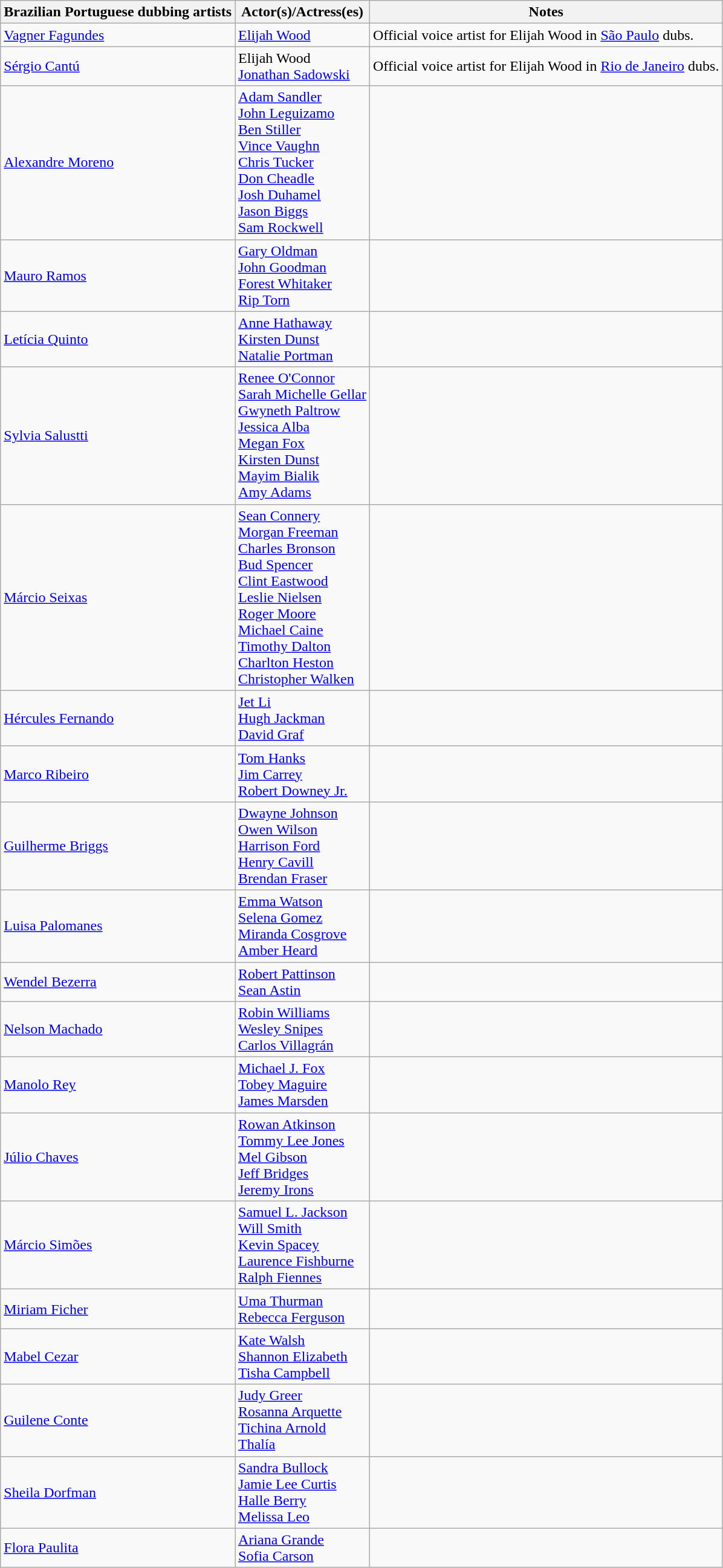<table class="wikitable collapsible collapsed">
<tr>
<th>Brazilian Portuguese dubbing artists</th>
<th>Actor(s)/Actress(es)</th>
<th>Notes</th>
</tr>
<tr>
<td><a href='#'>Vagner Fagundes</a></td>
<td><a href='#'>Elijah Wood</a></td>
<td>Official voice artist for Elijah Wood in <a href='#'>São Paulo</a> dubs.</td>
</tr>
<tr>
<td><a href='#'>Sérgio Cantú</a></td>
<td>Elijah Wood<br><a href='#'>Jonathan Sadowski</a></td>
<td>Official voice artist for Elijah Wood in <a href='#'>Rio de Janeiro</a> dubs.</td>
</tr>
<tr>
<td><a href='#'>Alexandre Moreno</a></td>
<td><a href='#'>Adam Sandler</a><br><a href='#'>John Leguizamo</a><br><a href='#'>Ben Stiller</a><br><a href='#'>Vince Vaughn</a><br><a href='#'>Chris Tucker</a><br><a href='#'>Don Cheadle</a><br><a href='#'>Josh Duhamel</a><br><a href='#'>Jason Biggs</a><br><a href='#'>Sam Rockwell</a></td>
<td></td>
</tr>
<tr>
<td><a href='#'>Mauro Ramos</a></td>
<td><a href='#'>Gary Oldman</a><br><a href='#'>John Goodman</a><br><a href='#'>Forest Whitaker</a><br><a href='#'>Rip Torn</a></td>
</tr>
<tr>
<td><a href='#'>Letícia Quinto</a></td>
<td><a href='#'>Anne Hathaway</a><br><a href='#'>Kirsten Dunst</a><br><a href='#'>Natalie Portman</a></td>
<td></td>
</tr>
<tr>
<td><a href='#'>Sylvia Salustti</a></td>
<td><a href='#'>Renee O'Connor</a><br><a href='#'>Sarah Michelle Gellar</a><br><a href='#'>Gwyneth Paltrow</a><br><a href='#'>Jessica Alba</a><br><a href='#'>Megan Fox</a><br><a href='#'>Kirsten Dunst</a><br><a href='#'>Mayim Bialik</a><br><a href='#'>Amy Adams</a></td>
<td></td>
</tr>
<tr>
<td><a href='#'>Márcio Seixas</a></td>
<td><a href='#'>Sean Connery</a><br><a href='#'>Morgan Freeman</a><br><a href='#'>Charles Bronson</a><br><a href='#'>Bud Spencer</a><br><a href='#'>Clint Eastwood</a><br><a href='#'>Leslie Nielsen</a><br><a href='#'>Roger Moore</a><br><a href='#'>Michael Caine</a><br><a href='#'>Timothy Dalton</a><br><a href='#'>Charlton Heston</a><br><a href='#'>Christopher Walken</a></td>
<td></td>
</tr>
<tr>
<td><a href='#'>Hércules Fernando</a></td>
<td><a href='#'>Jet Li</a><br><a href='#'>Hugh Jackman</a><br><a href='#'>David Graf</a></td>
<td></td>
</tr>
<tr>
<td><a href='#'>Marco Ribeiro</a></td>
<td><a href='#'>Tom Hanks</a><br><a href='#'>Jim Carrey</a><br><a href='#'>Robert Downey Jr.</a></td>
<td></td>
</tr>
<tr>
<td><a href='#'>Guilherme Briggs</a></td>
<td><a href='#'>Dwayne Johnson</a><br><a href='#'>Owen Wilson</a><br><a href='#'>Harrison Ford</a><br><a href='#'>Henry Cavill</a><br><a href='#'>Brendan Fraser</a></td>
<td></td>
</tr>
<tr>
<td><a href='#'>Luisa Palomanes</a></td>
<td><a href='#'>Emma Watson</a><br><a href='#'>Selena Gomez</a><br><a href='#'>Miranda Cosgrove</a><br><a href='#'>Amber Heard</a></td>
<td></td>
</tr>
<tr>
<td><a href='#'>Wendel Bezerra</a></td>
<td><a href='#'>Robert Pattinson</a><br><a href='#'>Sean Astin</a></td>
<td></td>
</tr>
<tr>
<td><a href='#'>Nelson Machado</a></td>
<td><a href='#'>Robin Williams</a><br><a href='#'>Wesley Snipes</a><br><a href='#'>Carlos Villagrán</a></td>
<td></td>
</tr>
<tr>
<td><a href='#'>Manolo Rey</a></td>
<td><a href='#'>Michael J. Fox</a><br><a href='#'>Tobey Maguire</a><br><a href='#'>James Marsden</a></td>
<td></td>
</tr>
<tr>
<td><a href='#'>Júlio Chaves</a></td>
<td><a href='#'>Rowan Atkinson</a><br><a href='#'>Tommy Lee Jones</a><br><a href='#'>Mel Gibson</a><br><a href='#'>Jeff Bridges</a><br><a href='#'>Jeremy Irons</a></td>
<td></td>
</tr>
<tr>
<td><a href='#'>Márcio Simões</a></td>
<td><a href='#'>Samuel L. Jackson</a><br><a href='#'>Will Smith</a><br><a href='#'>Kevin Spacey</a><br><a href='#'>Laurence Fishburne</a><br><a href='#'>Ralph Fiennes</a></td>
<td></td>
</tr>
<tr>
<td><a href='#'>Miriam Ficher</a></td>
<td><a href='#'>Uma Thurman</a><br><a href='#'>Rebecca Ferguson</a></td>
<td></td>
</tr>
<tr>
<td><a href='#'>Mabel Cezar</a></td>
<td><a href='#'>Kate Walsh</a><br><a href='#'>Shannon Elizabeth</a><br><a href='#'>Tisha Campbell</a></td>
<td></td>
</tr>
<tr>
<td><a href='#'>Guilene Conte</a></td>
<td><a href='#'>Judy Greer</a><br><a href='#'>Rosanna Arquette</a><br><a href='#'>Tichina Arnold</a><br><a href='#'>Thalía</a></td>
<td></td>
</tr>
<tr>
<td><a href='#'>Sheila Dorfman</a></td>
<td><a href='#'>Sandra Bullock</a><br><a href='#'>Jamie Lee Curtis</a><br><a href='#'>Halle Berry</a><br><a href='#'>Melissa Leo</a></td>
<td></td>
</tr>
<tr>
<td><a href='#'>Flora Paulita</a></td>
<td><a href='#'>Ariana Grande</a><br><a href='#'>Sofia Carson</a></td>
<td></td>
</tr>
</table>
